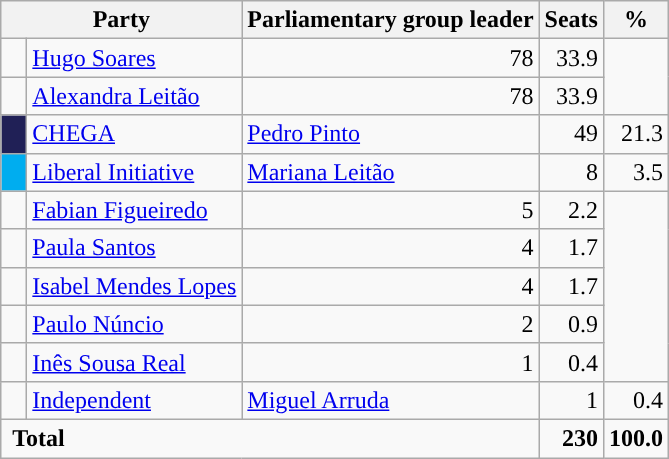<table class="wikitable">
<tr>
<th colspan="2"  style="text-align:center; vertical-align:top;">Party</th>
<th valign="top">Parliamentary group leader</th>
<th valign="top">Seats</th>
<th valign="top">%</th>
</tr>
<tr>
<td></td>
<td><a href='#'>Hugo Soares</a></td>
<td align="right">78</td>
<td align="right">33.9</td>
</tr>
<tr>
<td></td>
<td><a href='#'>Alexandra Leitão</a></td>
<td align="right">78</td>
<td align="right">33.9</td>
</tr>
<tr>
<td style="width:10px; background:#202056; text-align:center;"></td>
<td style="text-align:left;"><a href='#'>CHEGA</a></td>
<td><a href='#'>Pedro Pinto</a></td>
<td align="right">49</td>
<td align="right">21.3</td>
</tr>
<tr>
<td style="width:10px; background:#00ADEF; text-align:center;"></td>
<td style="text-align:left;"><a href='#'>Liberal Initiative</a></td>
<td><a href='#'>Mariana Leitão</a></td>
<td align="right">8</td>
<td align="right">3.5</td>
</tr>
<tr>
<td></td>
<td><a href='#'>Fabian Figueiredo</a></td>
<td align="right">5</td>
<td align="right">2.2</td>
</tr>
<tr>
<td></td>
<td><a href='#'>Paula Santos</a></td>
<td align="right">4</td>
<td align="right">1.7</td>
</tr>
<tr>
<td></td>
<td><a href='#'>Isabel Mendes Lopes</a></td>
<td align="right">4</td>
<td align="right">1.7</td>
</tr>
<tr>
<td></td>
<td><a href='#'>Paulo Núncio</a></td>
<td align="right">2</td>
<td align="right">0.9</td>
</tr>
<tr>
<td></td>
<td><a href='#'>Inês Sousa Real</a></td>
<td align="right">1</td>
<td align="right">0.4</td>
</tr>
<tr>
<td style="width:10px; background:"></td>
<td style="text-align:left;"><a href='#'>Independent</a></td>
<td><a href='#'>Miguel Arruda</a></td>
<td align="right">1</td>
<td align="right">0.4</td>
</tr>
<tr>
<td colspan="3"> <strong>Total</strong></td>
<td align="right"><strong>230</strong></td>
<td align="right"><strong>100.0</strong></td>
</tr>
</table>
